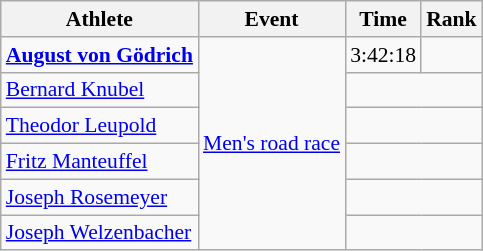<table class=wikitable style=font-size:90%;text-align:center>
<tr>
<th>Athlete</th>
<th>Event</th>
<th>Time</th>
<th>Rank</th>
</tr>
<tr>
<td align=left><strong><a href='#'>August von Gödrich</a></strong></td>
<td align=left rowspan=6><a href='#'>Men's road race</a></td>
<td>3:42:18</td>
<td></td>
</tr>
<tr>
<td align=left><a href='#'>Bernard Knubel</a></td>
<td colspan=2></td>
</tr>
<tr>
<td align=left><a href='#'>Theodor Leupold</a></td>
<td colspan=2></td>
</tr>
<tr>
<td align=left><a href='#'>Fritz Manteuffel</a></td>
<td colspan=2></td>
</tr>
<tr>
<td align=left><a href='#'>Joseph Rosemeyer</a></td>
<td colspan=2></td>
</tr>
<tr>
<td align=left><a href='#'>Joseph Welzenbacher</a></td>
<td colspan=2></td>
</tr>
</table>
